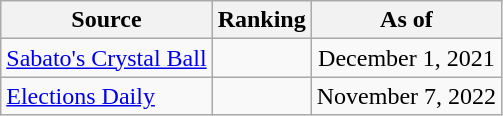<table class="wikitable" style="text-align:center">
<tr>
<th>Source</th>
<th>Ranking</th>
<th>As of</th>
</tr>
<tr>
<td align=left><a href='#'>Sabato's Crystal Ball</a></td>
<td></td>
<td>December 1, 2021</td>
</tr>
<tr>
<td align="left"><a href='#'>Elections Daily</a></td>
<td></td>
<td>November 7, 2022</td>
</tr>
</table>
